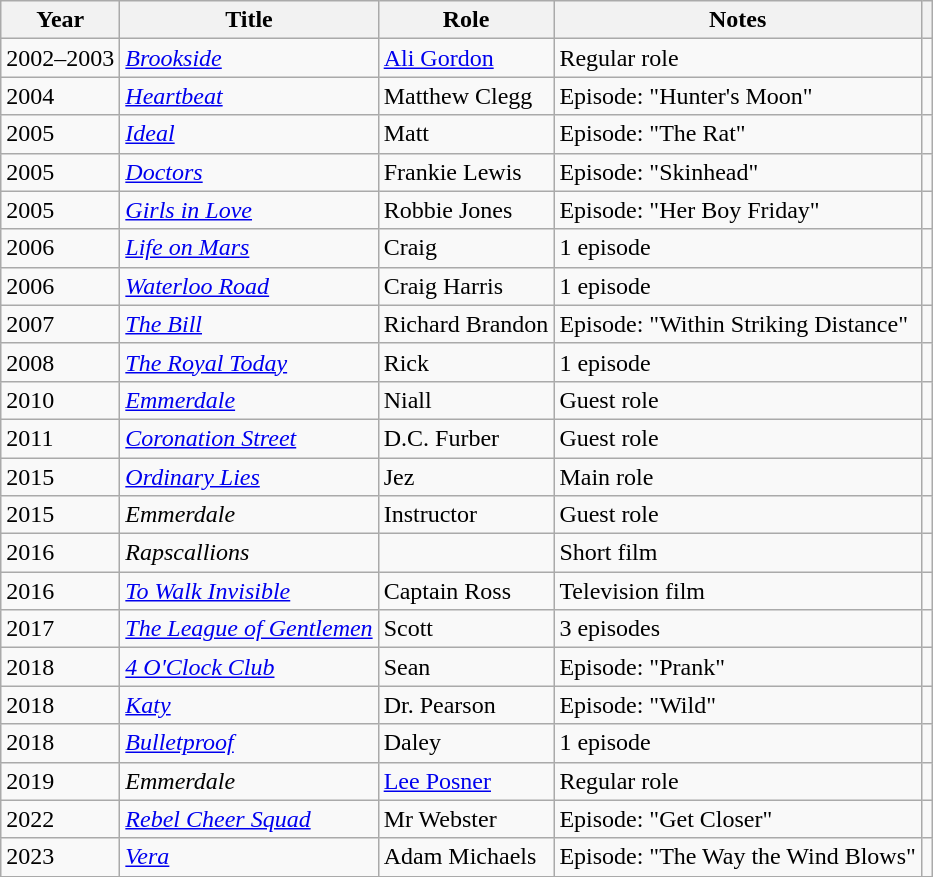<table class="wikitable sortable">
<tr>
<th>Year</th>
<th>Title</th>
<th>Role</th>
<th>Notes</th>
<th></th>
</tr>
<tr>
<td>2002–2003</td>
<td><em><a href='#'>Brookside</a></em></td>
<td><a href='#'>Ali Gordon</a></td>
<td>Regular role</td>
<td align="center"></td>
</tr>
<tr>
<td>2004</td>
<td><em><a href='#'>Heartbeat</a></em></td>
<td>Matthew Clegg</td>
<td>Episode: "Hunter's Moon"</td>
<td align="center"></td>
</tr>
<tr>
<td>2005</td>
<td><em><a href='#'>Ideal</a></em></td>
<td>Matt</td>
<td>Episode: "The Rat"</td>
<td align="center"></td>
</tr>
<tr>
<td>2005</td>
<td><em><a href='#'>Doctors</a></em></td>
<td>Frankie Lewis</td>
<td>Episode: "Skinhead"</td>
<td align="center"></td>
</tr>
<tr>
<td>2005</td>
<td><em><a href='#'>Girls in Love</a></em></td>
<td>Robbie Jones</td>
<td>Episode: "Her Boy Friday"</td>
<td align="center"></td>
</tr>
<tr>
<td>2006</td>
<td><em><a href='#'>Life on Mars</a></em></td>
<td>Craig</td>
<td>1 episode</td>
<td align="center"></td>
</tr>
<tr>
<td>2006</td>
<td><em><a href='#'>Waterloo Road</a></em></td>
<td>Craig Harris</td>
<td>1 episode</td>
<td align="center"></td>
</tr>
<tr>
<td>2007</td>
<td><em><a href='#'>The Bill</a></em></td>
<td>Richard Brandon</td>
<td>Episode: "Within Striking Distance"</td>
<td align="center"></td>
</tr>
<tr>
<td>2008</td>
<td><em><a href='#'>The Royal Today</a></em></td>
<td>Rick</td>
<td>1 episode</td>
<td align="center"></td>
</tr>
<tr>
<td>2010</td>
<td><em><a href='#'>Emmerdale</a></em></td>
<td>Niall</td>
<td>Guest role</td>
<td align="center"></td>
</tr>
<tr>
<td>2011</td>
<td><em><a href='#'>Coronation Street</a></em></td>
<td>D.C. Furber</td>
<td>Guest role</td>
<td align="center"></td>
</tr>
<tr>
<td>2015</td>
<td><em><a href='#'>Ordinary Lies</a></em></td>
<td>Jez</td>
<td>Main role</td>
<td align="center"></td>
</tr>
<tr>
<td>2015</td>
<td><em>Emmerdale</em></td>
<td>Instructor</td>
<td>Guest role</td>
<td align="center"></td>
</tr>
<tr>
<td>2016</td>
<td><em>Rapscallions</em></td>
<td></td>
<td>Short film</td>
<td align="center"></td>
</tr>
<tr>
<td>2016</td>
<td><em><a href='#'>To Walk Invisible</a></em></td>
<td>Captain Ross</td>
<td>Television film</td>
<td align="center"></td>
</tr>
<tr>
<td>2017</td>
<td><em><a href='#'>The League of Gentlemen</a></em></td>
<td>Scott</td>
<td>3 episodes</td>
<td align="center"></td>
</tr>
<tr>
<td>2018</td>
<td><em><a href='#'>4 O'Clock Club</a></em></td>
<td>Sean</td>
<td>Episode: "Prank"</td>
<td align="center"></td>
</tr>
<tr>
<td>2018</td>
<td><em><a href='#'>Katy</a></em></td>
<td>Dr. Pearson</td>
<td>Episode: "Wild"</td>
<td align="center"></td>
</tr>
<tr>
<td>2018</td>
<td><em><a href='#'>Bulletproof</a></em></td>
<td>Daley</td>
<td>1 episode</td>
<td align="center"></td>
</tr>
<tr>
<td>2019</td>
<td><em>Emmerdale</em></td>
<td><a href='#'>Lee Posner</a></td>
<td>Regular role</td>
<td align="center"></td>
</tr>
<tr>
<td>2022</td>
<td><em><a href='#'>Rebel Cheer Squad</a></em></td>
<td>Mr Webster</td>
<td>Episode: "Get Closer"</td>
<td align="center"></td>
</tr>
<tr>
<td>2023</td>
<td><em><a href='#'>Vera</a></em></td>
<td>Adam Michaels</td>
<td>Episode: "The Way the Wind Blows"</td>
<td align="center"></td>
</tr>
<tr>
</tr>
</table>
